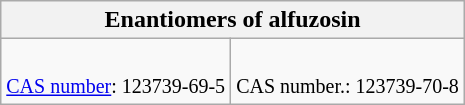<table class="wikitable" style="text-align:center">
<tr class="hintergrundfarbe6">
<th colspan="2">Enantiomers of alfuzosin</th>
</tr>
<tr>
<td><br><small><a href='#'>CAS number</a>: 123739-69-5</small></td>
<td><br><small>CAS number.: 123739-70-8</small></td>
</tr>
</table>
